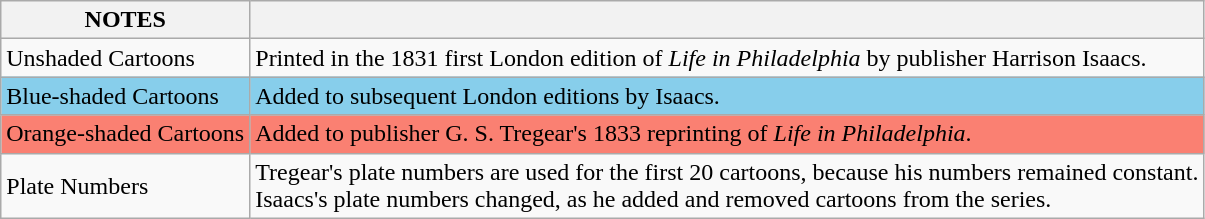<table class="wikitable sortable">
<tr>
<th><strong>NOTES</strong></th>
<th></th>
</tr>
<tr>
<td>Unshaded Cartoons</td>
<td>Printed in the 1831 first London edition of <em>Life in Philadelphia</em> by publisher Harrison Isaacs.</td>
</tr>
<tr style="background:#87CEEB">
<td>Blue-shaded Cartoons</td>
<td>Added to subsequent London editions by Isaacs.</td>
</tr>
<tr style="background:#FA8072">
<td>Orange-shaded Cartoons</td>
<td>Added to publisher G. S. Tregear's 1833 reprinting of <em>Life in Philadelphia</em>.</td>
</tr>
<tr>
<td>Plate Numbers</td>
<td>Tregear's plate numbers are used for the first 20 cartoons, because his numbers remained constant.<br>Isaacs's plate numbers changed, as he added and removed cartoons from the series.</td>
</tr>
</table>
